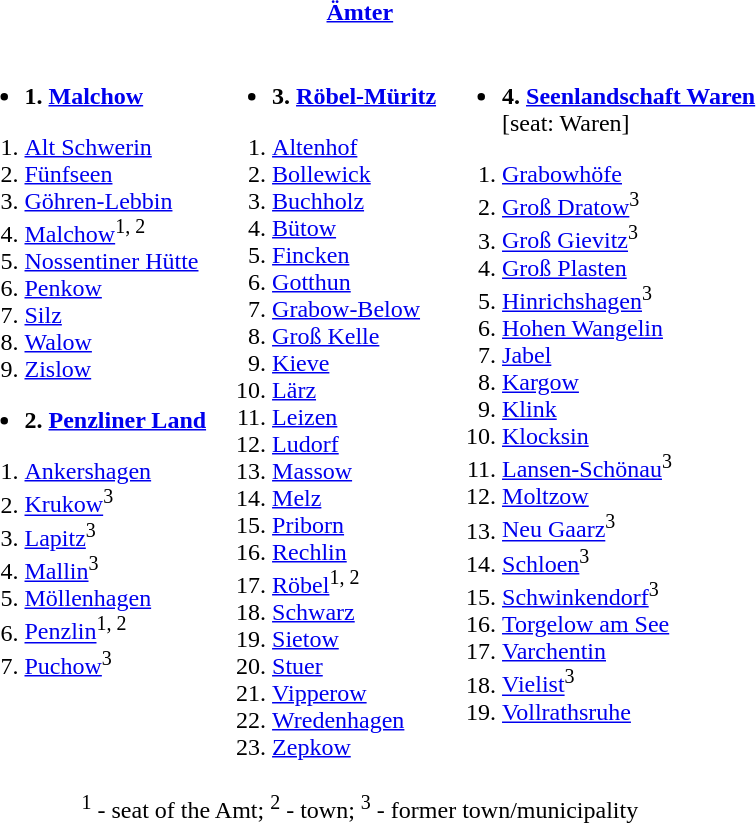<table>
<tr>
<th colspan=3><a href='#'>Ämter</a></th>
</tr>
<tr valign=top>
<td><br><ul><li><strong>1. <a href='#'>Malchow</a></strong></li></ul><ol><li><a href='#'>Alt Schwerin</a></li><li><a href='#'>Fünfseen</a></li><li><a href='#'>Göhren-Lebbin</a></li><li><a href='#'>Malchow</a><sup>1, 2</sup></li><li><a href='#'>Nossentiner Hütte</a></li><li><a href='#'>Penkow</a></li><li><a href='#'>Silz</a></li><li><a href='#'>Walow</a></li><li><a href='#'>Zislow</a></li></ol><ul><li><strong>2. <a href='#'>Penzliner Land</a></strong></li></ul><ol><li><a href='#'>Ankershagen</a></li><li><a href='#'>Krukow</a><sup>3</sup></li><li><a href='#'>Lapitz</a><sup>3</sup></li><li><a href='#'>Mallin</a><sup>3</sup></li><li><a href='#'>Möllenhagen</a></li><li><a href='#'>Penzlin</a><sup>1, 2</sup></li><li><a href='#'>Puchow</a><sup>3</sup></li></ol></td>
<td><br><ul><li><strong>3. <a href='#'>Röbel-Müritz</a></strong></li></ul><ol><li><a href='#'>Altenhof</a></li><li><a href='#'>Bollewick</a></li><li><a href='#'>Buchholz</a></li><li><a href='#'>Bütow</a></li><li><a href='#'>Fincken</a></li><li><a href='#'>Gotthun</a></li><li><a href='#'>Grabow-Below</a></li><li><a href='#'>Groß Kelle</a></li><li><a href='#'>Kieve</a></li><li><a href='#'>Lärz</a></li><li><a href='#'>Leizen</a></li><li><a href='#'>Ludorf</a></li><li><a href='#'>Massow</a></li><li><a href='#'>Melz</a></li><li><a href='#'>Priborn</a></li><li><a href='#'>Rechlin</a></li><li><a href='#'>Röbel</a><sup>1, 2</sup></li><li><a href='#'>Schwarz</a></li><li><a href='#'>Sietow</a></li><li><a href='#'>Stuer</a></li><li><a href='#'>Vipperow</a></li><li><a href='#'>Wredenhagen</a></li><li><a href='#'>Zepkow</a></li></ol></td>
<td><br><ul><li><strong>4. <a href='#'>Seenlandschaft Waren</a></strong> <br>[seat: Waren]</li></ul><ol><li><a href='#'>Grabowhöfe</a></li><li><a href='#'>Groß Dratow</a><sup>3</sup></li><li><a href='#'>Groß Gievitz</a><sup>3</sup></li><li><a href='#'>Groß Plasten</a></li><li><a href='#'>Hinrichshagen</a><sup>3</sup></li><li><a href='#'>Hohen Wangelin</a></li><li><a href='#'>Jabel</a></li><li><a href='#'>Kargow</a></li><li><a href='#'>Klink</a></li><li><a href='#'>Klocksin</a></li><li><a href='#'>Lansen-Schönau</a><sup>3</sup></li><li><a href='#'>Moltzow</a></li><li><a href='#'>Neu Gaarz</a><sup>3</sup></li><li><a href='#'>Schloen</a><sup>3</sup></li><li><a href='#'>Schwinkendorf</a><sup>3</sup></li><li><a href='#'>Torgelow am See</a></li><li><a href='#'>Varchentin</a></li><li><a href='#'>Vielist</a><sup>3</sup></li><li><a href='#'>Vollrathsruhe</a></li></ol></td>
</tr>
<tr>
<td colspan="3" style="text-align:center;"><sup>1</sup> - seat of the Amt; <sup>2</sup> - town; <sup>3</sup> - former town/municipality</td>
</tr>
</table>
